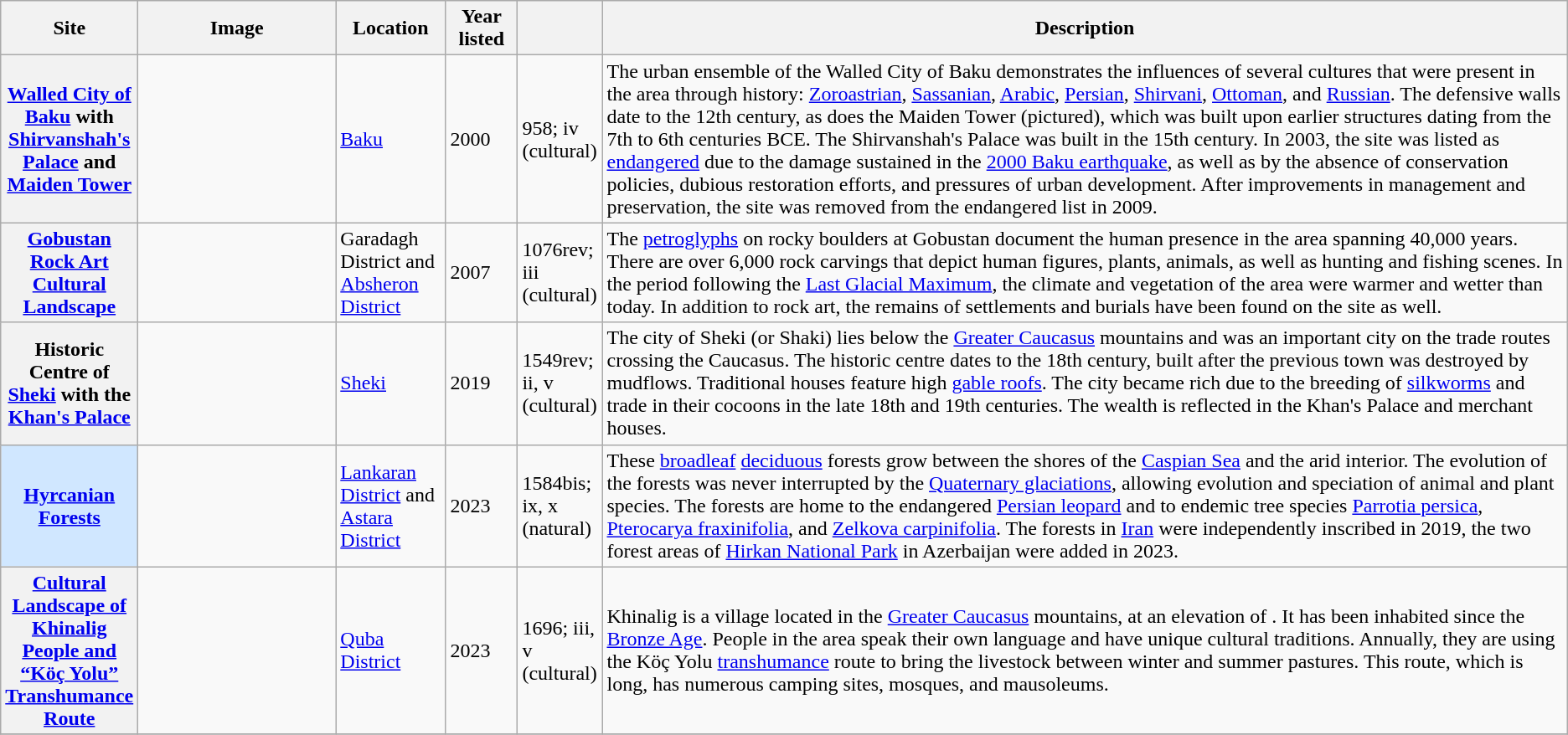<table class="wikitable sortable plainrowheaders">
<tr>
<th style="width:100px;" scope="col">Site</th>
<th class="unsortable" style="width:150px;" scope="col">Image</th>
<th style="width:80px;" scope="col">Location</th>
<th style="width:50px;" scope="col">Year listed</th>
<th style="width:60px;" scope="col" data-sort-type="number"></th>
<th scope="col" class="unsortable">Description</th>
</tr>
<tr>
<th scope="row"><a href='#'>Walled City of Baku</a> with <a href='#'>Shirvanshah's Palace</a> and <a href='#'>Maiden Tower</a></th>
<td align=center></td>
<td><a href='#'>Baku</a></td>
<td>2000</td>
<td>958; iv (cultural)</td>
<td>The urban ensemble of the Walled City of Baku demonstrates the influences of several cultures that were present in the area through history: <a href='#'>Zoroastrian</a>, <a href='#'>Sassanian</a>, <a href='#'>Arabic</a>, <a href='#'>Persian</a>, <a href='#'>Shirvani</a>, <a href='#'>Ottoman</a>, and <a href='#'>Russian</a>. The defensive walls date to the 12th century, as does the Maiden Tower (pictured), which was built upon earlier structures dating from the 7th to 6th centuries BCE. The Shirvanshah's Palace was built in the 15th century. In 2003, the site was listed as <a href='#'>endangered</a> due to the damage sustained in the <a href='#'>2000 Baku earthquake</a>, as well as by the absence of conservation policies, dubious restoration efforts, and pressures of urban development. After  improvements in management and preservation, the site was removed from the endangered list in 2009.</td>
</tr>
<tr>
<th scope="row"><a href='#'>Gobustan Rock Art Cultural Landscape</a></th>
<td align=center></td>
<td>Garadagh District and <a href='#'>Absheron District</a></td>
<td>2007</td>
<td>1076rev; iii (cultural)</td>
<td>The <a href='#'>petroglyphs</a> on rocky boulders at Gobustan document the human presence in the area spanning 40,000 years. There are over 6,000 rock carvings that depict human figures, plants, animals, as well as hunting and fishing scenes. In the period following the <a href='#'>Last Glacial Maximum</a>, the climate and vegetation of the area were warmer and wetter than today. In addition to rock art, the remains of settlements and burials have been found on the site as well.</td>
</tr>
<tr>
<th scope="row">Historic Centre of <a href='#'>Sheki</a> with the <a href='#'>Khan's Palace</a></th>
<td></td>
<td><a href='#'>Sheki</a></td>
<td>2019</td>
<td>1549rev; ii, v (cultural)</td>
<td>The city of Sheki (or Shaki) lies below the <a href='#'>Greater Caucasus</a> mountains and was an important city on the trade routes crossing the Caucasus. The historic centre dates to the 18th century, built after the previous town was destroyed by mudflows. Traditional houses feature high <a href='#'>gable roofs</a>. The city became rich due to the breeding of <a href='#'>silkworms</a> and trade in their cocoons in the late 18th and 19th centuries. The wealth is reflected in the Khan's Palace and merchant houses.</td>
</tr>
<tr>
<th scope="row" style="background:#D0E7FF;"><a href='#'>Hyrcanian Forests</a></th>
<td></td>
<td><a href='#'>Lankaran District</a> and <a href='#'>Astara District</a></td>
<td>2023</td>
<td>1584bis; ix, x (natural)</td>
<td>These <a href='#'>broadleaf</a> <a href='#'>deciduous</a> forests grow between the shores of the <a href='#'>Caspian Sea</a> and the arid interior. The evolution of the forests was never interrupted by the <a href='#'>Quaternary glaciations</a>, allowing evolution and speciation of animal and plant species. The forests are home to the endangered <a href='#'>Persian leopard</a> and to endemic tree species <a href='#'>Parrotia persica</a>, <a href='#'>Pterocarya fraxinifolia</a>, and <a href='#'>Zelkova carpinifolia</a>. The forests in <a href='#'>Iran</a> were independently inscribed in 2019, the two forest areas of <a href='#'>Hirkan National Park</a> in Azerbaijan were added in 2023.</td>
</tr>
<tr>
<th scope="row"><a href='#'>Cultural Landscape of Khinalig People and “Köç Yolu” Transhumance Route</a></th>
<td></td>
<td><a href='#'>Quba District</a></td>
<td>2023</td>
<td>1696; iii, v (cultural)</td>
<td>Khinalig is a village located in the <a href='#'>Greater Caucasus</a> mountains, at an elevation of . It has been inhabited since the <a href='#'>Bronze Age</a>. People in the area speak their own language and have unique cultural traditions. Annually, they are using the Köç Yolu <a href='#'>transhumance</a> route to bring the livestock between winter and summer pastures. This route, which is  long, has numerous camping sites, mosques, and mausoleums.</td>
</tr>
<tr>
</tr>
</table>
